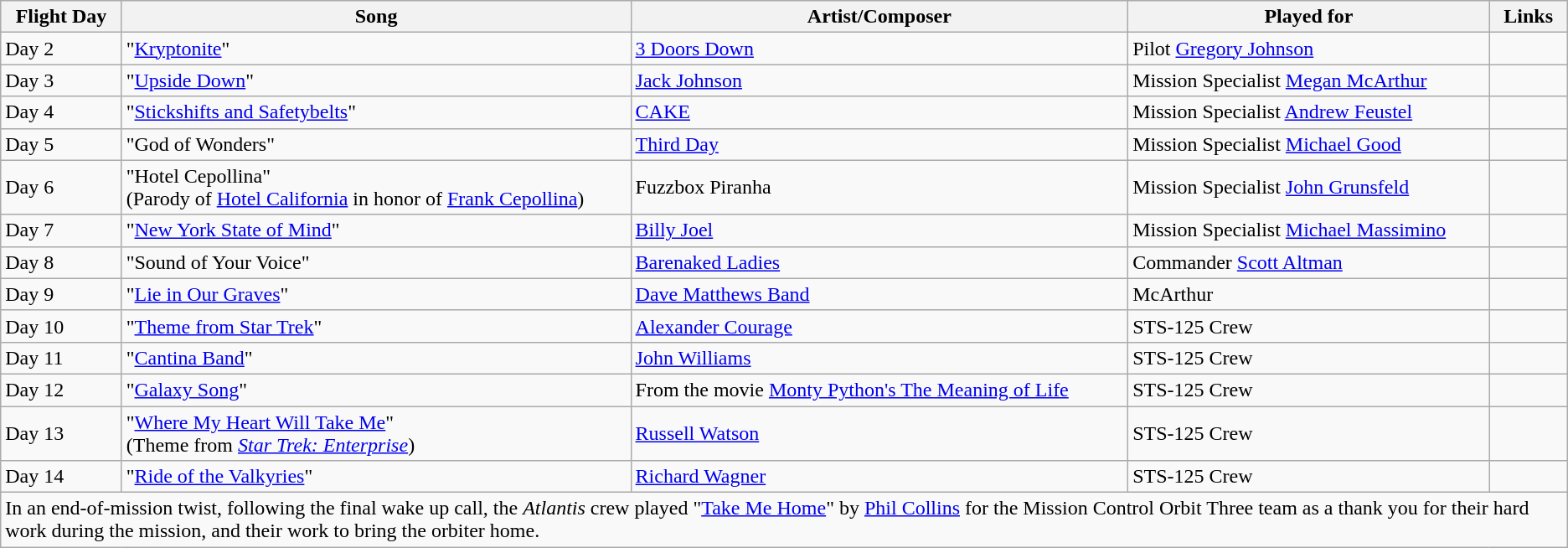<table class="wikitable">
<tr>
<th>Flight Day</th>
<th>Song</th>
<th>Artist/Composer</th>
<th>Played for</th>
<th>Links</th>
</tr>
<tr>
<td>Day 2</td>
<td>"<a href='#'>Kryptonite</a>"</td>
<td><a href='#'>3 Doors Down</a></td>
<td>Pilot <a href='#'>Gregory Johnson</a></td>
<td>  <br> </td>
</tr>
<tr>
<td>Day 3</td>
<td>"<a href='#'>Upside Down</a>"</td>
<td><a href='#'>Jack Johnson</a></td>
<td>Mission Specialist <a href='#'>Megan McArthur</a></td>
<td>  <br> </td>
</tr>
<tr>
<td>Day 4</td>
<td>"<a href='#'>Stickshifts and Safetybelts</a>"</td>
<td><a href='#'>CAKE</a></td>
<td>Mission Specialist <a href='#'>Andrew Feustel</a></td>
<td>  <br> </td>
</tr>
<tr>
<td>Day 5</td>
<td>"God of Wonders"</td>
<td><a href='#'>Third Day</a></td>
<td>Mission Specialist <a href='#'>Michael Good</a></td>
<td>  <br> </td>
</tr>
<tr>
<td>Day 6</td>
<td>"Hotel Cepollina" <br> (Parody of <a href='#'>Hotel California</a> in honor of <a href='#'>Frank Cepollina</a>)</td>
<td>Fuzzbox Piranha</td>
<td>Mission Specialist <a href='#'>John Grunsfeld</a></td>
<td>  <br> </td>
</tr>
<tr>
<td>Day 7</td>
<td>"<a href='#'>New York State of Mind</a>"</td>
<td><a href='#'>Billy Joel</a></td>
<td>Mission Specialist <a href='#'>Michael Massimino</a></td>
<td>  <br> </td>
</tr>
<tr>
<td>Day 8</td>
<td>"Sound of Your Voice"</td>
<td><a href='#'>Barenaked Ladies</a></td>
<td>Commander <a href='#'>Scott Altman</a></td>
<td>  <br> </td>
</tr>
<tr>
<td>Day 9</td>
<td>"<a href='#'>Lie in Our Graves</a>"</td>
<td><a href='#'>Dave Matthews Band</a></td>
<td>McArthur</td>
<td>  <br> </td>
</tr>
<tr>
<td>Day 10</td>
<td>"<a href='#'>Theme from Star Trek</a>"</td>
<td><a href='#'>Alexander Courage</a></td>
<td>STS-125 Crew</td>
<td>  <br> </td>
</tr>
<tr>
<td>Day 11</td>
<td>"<a href='#'>Cantina Band</a>"</td>
<td><a href='#'>John Williams</a></td>
<td>STS-125 Crew</td>
<td>  <br> </td>
</tr>
<tr>
<td>Day 12</td>
<td>"<a href='#'>Galaxy Song</a>"</td>
<td>From the movie <a href='#'>Monty Python's The Meaning of Life</a></td>
<td>STS-125 Crew</td>
<td>  <br> </td>
</tr>
<tr>
<td>Day 13</td>
<td>"<a href='#'>Where My Heart Will Take Me</a>" <br> (Theme from <em><a href='#'>Star Trek: Enterprise</a></em>)</td>
<td><a href='#'>Russell Watson</a></td>
<td>STS-125 Crew</td>
<td>  <br> </td>
</tr>
<tr>
<td>Day 14</td>
<td>"<a href='#'>Ride of the Valkyries</a>"</td>
<td><a href='#'>Richard Wagner</a></td>
<td>STS-125 Crew</td>
<td>  <br> </td>
</tr>
<tr>
<td colspan="5">In an end-of-mission twist, following the final wake up call, the <em>Atlantis</em> crew played "<a href='#'>Take Me Home</a>" by <a href='#'>Phil Collins</a> for the Mission Control Orbit Three team as a thank you for their hard work during the mission, and their work to bring the orbiter home.</td>
</tr>
</table>
